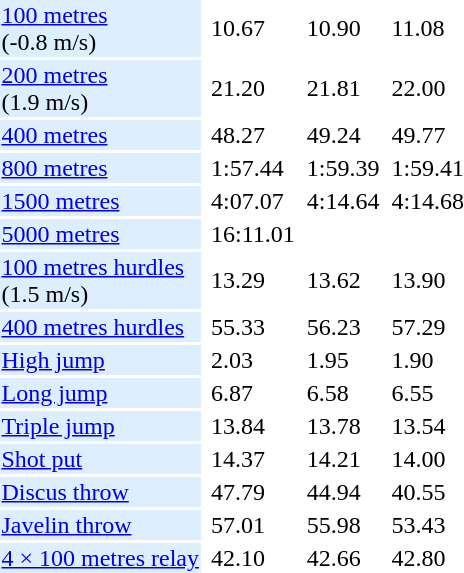<table>
<tr>
<td bgcolor = DDEEFF><a href='#'>100 metres</a> <br> (-0.8 m/s)</td>
<td></td>
<td>10.67</td>
<td></td>
<td>10.90</td>
<td></td>
<td>11.08</td>
</tr>
<tr>
<td bgcolor = DDEEFF><a href='#'>200 metres</a> <br> (1.9 m/s)</td>
<td></td>
<td>21.20</td>
<td></td>
<td>21.81</td>
<td></td>
<td>22.00</td>
</tr>
<tr>
<td bgcolor = DDEEFF><a href='#'>400 metres</a></td>
<td></td>
<td>48.27</td>
<td></td>
<td>49.24</td>
<td></td>
<td>49.77</td>
</tr>
<tr>
<td bgcolor = DDEEFF><a href='#'>800 metres</a></td>
<td></td>
<td>1:57.44</td>
<td></td>
<td>1:59.39</td>
<td></td>
<td>1:59.41</td>
</tr>
<tr>
<td bgcolor = DDEEFF><a href='#'>1500 metres</a></td>
<td></td>
<td>4:07.07</td>
<td></td>
<td>4:14.64</td>
<td></td>
<td>4:14.68</td>
</tr>
<tr>
<td bgcolor = DDEEFF><a href='#'>5000 metres</a></td>
<td></td>
<td>16:11.01</td>
<td></td>
<td></td>
<td></td>
<td></td>
</tr>
<tr>
<td bgcolor = DDEEFF><a href='#'>100 metres hurdles</a> <br> (1.5 m/s)</td>
<td></td>
<td>13.29</td>
<td></td>
<td>13.62</td>
<td></td>
<td>13.90</td>
</tr>
<tr>
<td bgcolor = DDEEFF><a href='#'>400 metres hurdles</a></td>
<td></td>
<td>55.33</td>
<td></td>
<td>56.23</td>
<td></td>
<td>57.29</td>
</tr>
<tr>
<td bgcolor = DDEEFF><a href='#'>High jump</a></td>
<td></td>
<td>2.03</td>
<td></td>
<td>1.95</td>
<td></td>
<td>1.90</td>
</tr>
<tr>
<td bgcolor = DDEEFF><a href='#'>Long jump</a></td>
<td></td>
<td>6.87</td>
<td></td>
<td>6.58</td>
<td></td>
<td>6.55</td>
</tr>
<tr>
<td bgcolor = DDEEFF><a href='#'>Triple jump</a></td>
<td></td>
<td>13.84</td>
<td></td>
<td>13.78</td>
<td></td>
<td>13.54</td>
</tr>
<tr>
<td bgcolor = DDEEFF><a href='#'>Shot put</a></td>
<td></td>
<td>14.37</td>
<td></td>
<td>14.21</td>
<td></td>
<td>14.00</td>
</tr>
<tr>
<td bgcolor = DDEEFF><a href='#'>Discus throw</a></td>
<td></td>
<td>47.79</td>
<td></td>
<td>44.94</td>
<td></td>
<td>40.55</td>
</tr>
<tr>
<td bgcolor = DDEEFF><a href='#'>Javelin throw</a></td>
<td></td>
<td>57.01</td>
<td></td>
<td>55.98</td>
<td></td>
<td>53.43</td>
</tr>
<tr>
<td bgcolor = DDEEFF><a href='#'>4 × 100 metres relay</a></td>
<td></td>
<td>42.10</td>
<td></td>
<td>42.66</td>
<td></td>
<td>42.80</td>
</tr>
</table>
